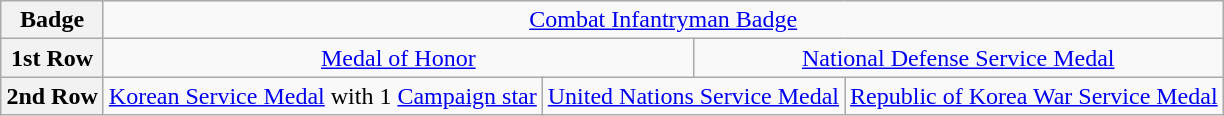<table class="wikitable" style="margin:1em auto; text-align:center;">
<tr>
<th>Badge</th>
<td colspan="12"><a href='#'>Combat Infantryman Badge</a></td>
</tr>
<tr>
<th>1st Row</th>
<td colspan="6"><a href='#'>Medal of Honor</a></td>
<td colspan="6"><a href='#'>National Defense Service Medal</a></td>
</tr>
<tr>
<th>2nd Row</th>
<td colspan="4"><a href='#'>Korean Service Medal</a> with 1 <a href='#'>Campaign star</a></td>
<td colspan="4"><a href='#'>United Nations Service Medal</a></td>
<td colspan="4"><a href='#'>Republic of Korea War Service Medal</a></td>
</tr>
</table>
